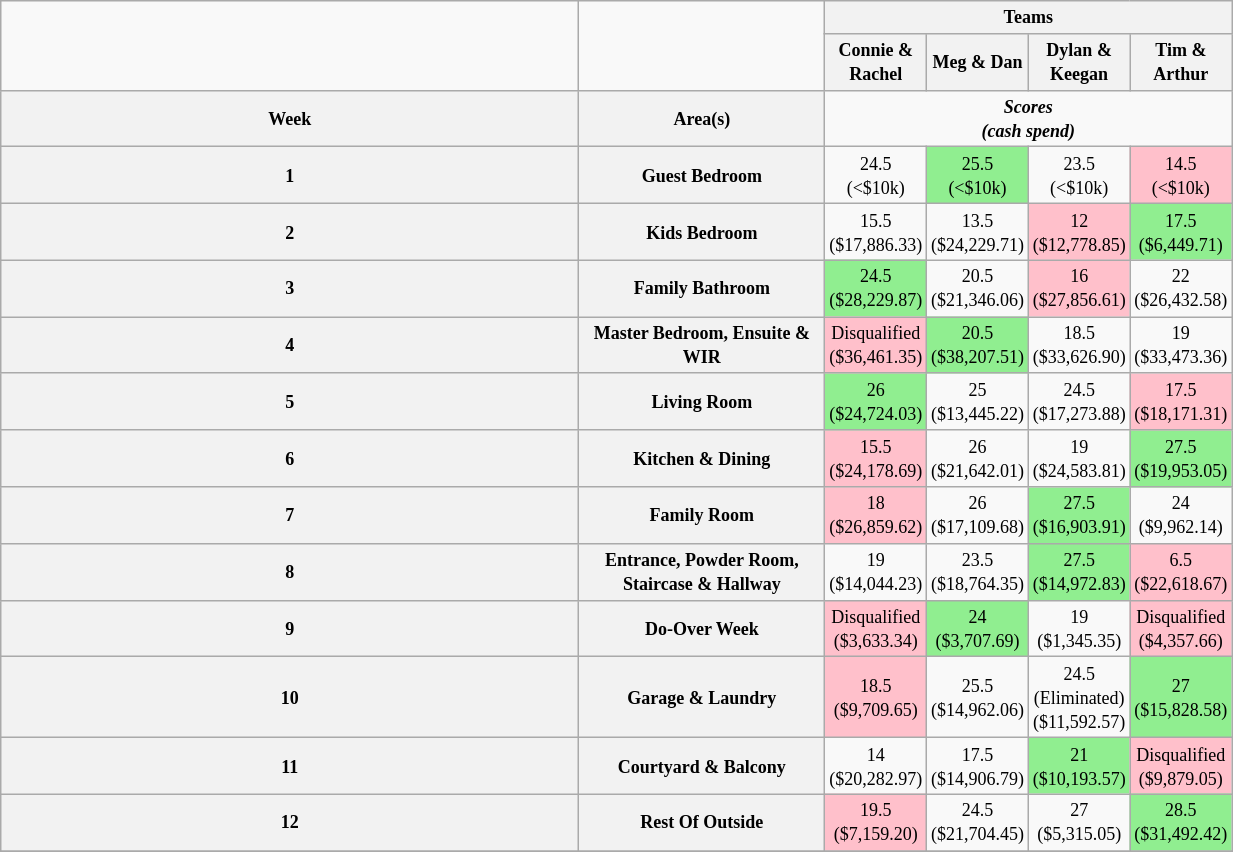<table class="wikitable" style="text-align: center; font-size: 9pt; line-height:16px; width:65%">
<tr>
<td rowspan="2"></td>
<td style="width:20%; text-align:right;" rowspan="2"></td>
<th colspan="4">Teams</th>
</tr>
<tr>
<th style="width:5%;" scope="col" style="background:#B87BF6; color:black;">Connie & Rachel</th>
<th style="width:5%;" scope="col" style="background:orange; background-color:orange">Meg & Dan</th>
<th style="width:5%;" scope="col" style="background:yellow; color:black;">Dylan & Keegan</th>
<th style="width:5%;" scope="col" style="background:skyblue; color:black;">Tim & Arthur</th>
</tr>
<tr>
<th>Week</th>
<th>Area(s)</th>
<td colspan="4"><strong><em>Scores</em></strong><br><strong><em>(cash spend)</em></strong></td>
</tr>
<tr>
<th>1 </th>
<th style="width:5%;">Guest Bedroom</th>
<td>24.5<br>(<$10k)</td>
<td bgcolor="lightgreen">25.5<br>(<$10k)</td>
<td>23.5<br>(<$10k)</td>
<td bgcolor="pink">14.5<br>(<$10k)</td>
</tr>
<tr>
<th>2</th>
<th style="width:5%;">Kids Bedroom</th>
<td>15.5<br>($17,886.33)</td>
<td>13.5<br>($24,229.71) </td>
<td bgcolor="pink">12<br>($12,778.85)</td>
<td bgcolor="lightgreen">17.5<br>($6,449.71) </td>
</tr>
<tr>
<th>3</th>
<th>Family Bathroom</th>
<td bgcolor="lightgreen">24.5<br>($28,229.87)</td>
<td>20.5<br>($21,346.06)</td>
<td bgcolor="pink">16<br>($27,856.61)</td>
<td>22<br>($26,432.58)</td>
</tr>
<tr>
<th>4</th>
<th>Master Bedroom, Ensuite & WIR</th>
<td bgcolor="pink">Disqualified <br>($36,461.35)</td>
<td bgcolor="lightgreen">20.5<br>($38,207.51)</td>
<td>18.5<br>($33,626.90) </td>
<td>19<br>($33,473.36)</td>
</tr>
<tr>
<th>5</th>
<th>Living Room</th>
<td bgcolor="lightgreen">26<br>($24,724.03)</td>
<td>25<br>($13,445.22)</td>
<td>24.5 <br>($17,273.88)</td>
<td bgcolor="pink">17.5<br>($18,171.31)</td>
</tr>
<tr>
<th>6</th>
<th>Kitchen & Dining</th>
<td bgcolor="pink">15.5<br>($24,178.69)</td>
<td>26<br>($21,642.01)</td>
<td>19<br>($24,583.81)</td>
<td bgcolor="lightgreen">27.5 <br>($19,953.05)</td>
</tr>
<tr>
<th>7</th>
<th>Family Room</th>
<td bgcolor="pink">18<br>($26,859.62) </td>
<td>26<br>($17,109.68) </td>
<td bgcolor="lightgreen">27.5 <br>($16,903.91)</td>
<td>24<br>($9,962.14)</td>
</tr>
<tr>
<th>8</th>
<th>Entrance, Powder Room, Staircase & Hallway</th>
<td>19 <br>($14,044.23)</td>
<td>23.5<br>($18,764.35)</td>
<td bgcolor="lightgreen">27.5<br>($14,972.83) </td>
<td bgcolor="pink">6.5<br>($22,618.67)</td>
</tr>
<tr>
<th>9</th>
<th>Do-Over Week</th>
<td bgcolor="pink">Disqualified <br>($3,633.34)</td>
<td bgcolor="lightgreen">24<br>($3,707.69)</td>
<td>19 <br>($1,345.35)</td>
<td bgcolor="pink">Disqualified <br>($4,357.66)</td>
</tr>
<tr>
<th>10</th>
<th>Garage & Laundry</th>
<td bgcolor="pink">18.5<br>($9,709.65)</td>
<td>25.5   <br>($14,962.06)</td>
<td>24.5  (Eliminated) <br>($11,592.57)</td>
<td bgcolor="lightgreen">27<br>($15,828.58)</td>
</tr>
<tr>
<th>11</th>
<th>Courtyard & Balcony</th>
<td>14<br>($20,282.97)</td>
<td>17.5 <br>($14,906.79)</td>
<td bgcolor="lightgreen">21 <br>($10,193.57)</td>
<td bgcolor="pink">Disqualified <br>($9,879.05)</td>
</tr>
<tr>
<th>12</th>
<th>Rest Of Outside</th>
<td bgcolor="pink">19.5<br>($7,159.20)</td>
<td>24.5<br>($21,704.45)</td>
<td>27<br>($5,315.05)</td>
<td bgcolor="lightgreen">28.5<br>($31,492.42)</td>
</tr>
<tr>
</tr>
</table>
